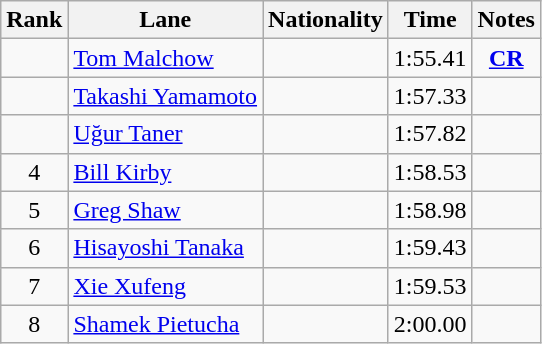<table class="wikitable sortable" style="text-align:center">
<tr>
<th>Rank</th>
<th>Lane</th>
<th>Nationality</th>
<th>Time</th>
<th>Notes</th>
</tr>
<tr>
<td></td>
<td align=left><a href='#'>Tom Malchow</a></td>
<td align=left></td>
<td>1:55.41</td>
<td><strong><a href='#'>CR</a></strong></td>
</tr>
<tr>
<td></td>
<td align=left><a href='#'>Takashi Yamamoto</a></td>
<td align=left></td>
<td>1:57.33</td>
<td></td>
</tr>
<tr>
<td></td>
<td align=left><a href='#'>Uğur Taner</a></td>
<td align=left></td>
<td>1:57.82</td>
<td></td>
</tr>
<tr>
<td>4</td>
<td align=left><a href='#'>Bill Kirby</a></td>
<td align=left></td>
<td>1:58.53</td>
<td></td>
</tr>
<tr>
<td>5</td>
<td align=left><a href='#'>Greg Shaw</a></td>
<td align=left></td>
<td>1:58.98</td>
<td></td>
</tr>
<tr>
<td>6</td>
<td align=left><a href='#'>Hisayoshi Tanaka</a></td>
<td align=left></td>
<td>1:59.43</td>
<td></td>
</tr>
<tr>
<td>7</td>
<td align=left><a href='#'>Xie Xufeng</a></td>
<td align=left></td>
<td>1:59.53</td>
<td></td>
</tr>
<tr>
<td>8</td>
<td align=left><a href='#'>Shamek Pietucha</a></td>
<td align=left></td>
<td>2:00.00</td>
<td></td>
</tr>
</table>
